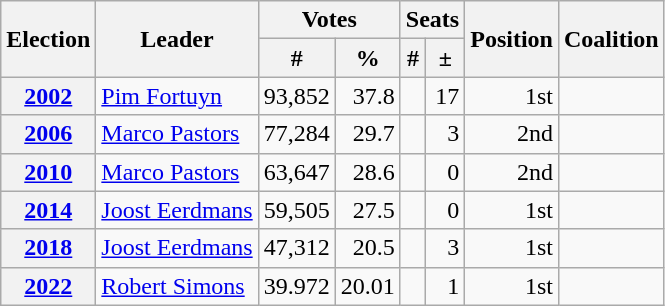<table class="wikitable"  style="text-align: right;">
<tr>
<th rowspan=2>Election</th>
<th rowspan=2>Leader</th>
<th colspan=2>Votes</th>
<th colspan=2>Seats</th>
<th rowspan=2>Position</th>
<th rowspan=2>Coalition</th>
</tr>
<tr>
<th>#</th>
<th>%</th>
<th>#</th>
<th>±</th>
</tr>
<tr>
<th><a href='#'>2002</a></th>
<td align="left"><a href='#'>Pim Fortuyn</a></td>
<td>93,852</td>
<td>37.8</td>
<td></td>
<td> 17</td>
<td> 1st</td>
<td></td>
</tr>
<tr>
<th><a href='#'>2006</a></th>
<td align="left"><a href='#'>Marco Pastors</a></td>
<td>77,284</td>
<td>29.7</td>
<td></td>
<td> 3</td>
<td> 2nd</td>
<td></td>
</tr>
<tr>
<th><a href='#'>2010</a></th>
<td align="left"><a href='#'>Marco Pastors</a></td>
<td>63,647</td>
<td>28.6</td>
<td></td>
<td> 0</td>
<td> 2nd</td>
<td></td>
</tr>
<tr>
<th><a href='#'>2014</a></th>
<td align="left"><a href='#'>Joost Eerdmans</a></td>
<td>59,505</td>
<td>27.5</td>
<td></td>
<td> 0</td>
<td> 1st</td>
<td></td>
</tr>
<tr>
<th><a href='#'>2018</a></th>
<td align="left"><a href='#'>Joost Eerdmans</a></td>
<td>47,312</td>
<td>20.5</td>
<td></td>
<td> 3</td>
<td> 1st</td>
<td></td>
</tr>
<tr>
<th><a href='#'>2022</a></th>
<td align="left"><a href='#'>Robert Simons</a></td>
<td>39.972</td>
<td>20.01</td>
<td></td>
<td> 1</td>
<td> 1st</td>
<td></td>
</tr>
</table>
